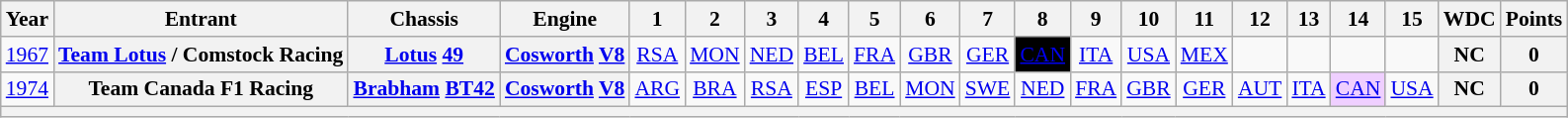<table class="wikitable" style="text-align:center; font-size:90%">
<tr>
<th>Year</th>
<th>Entrant</th>
<th>Chassis</th>
<th>Engine</th>
<th>1</th>
<th>2</th>
<th>3</th>
<th>4</th>
<th>5</th>
<th>6</th>
<th>7</th>
<th>8</th>
<th>9</th>
<th>10</th>
<th>11</th>
<th>12</th>
<th>13</th>
<th>14</th>
<th>15</th>
<th>WDC</th>
<th>Points</th>
</tr>
<tr>
<td><a href='#'>1967</a></td>
<th><a href='#'>Team Lotus</a> / Comstock Racing</th>
<th><a href='#'>Lotus</a> <a href='#'>49</a></th>
<th><a href='#'>Cosworth</a> <a href='#'>V8</a></th>
<td><a href='#'>RSA</a></td>
<td><a href='#'>MON</a></td>
<td><a href='#'>NED</a></td>
<td><a href='#'>BEL</a></td>
<td><a href='#'>FRA</a></td>
<td><a href='#'>GBR</a></td>
<td><a href='#'>GER</a></td>
<td style="background:#000000; color:white"><a href='#'><span>CAN</span></a><br></td>
<td><a href='#'>ITA</a></td>
<td><a href='#'>USA</a></td>
<td><a href='#'>MEX</a></td>
<td></td>
<td></td>
<td></td>
<td></td>
<th>NC</th>
<th>0</th>
</tr>
<tr>
<td><a href='#'>1974</a></td>
<th>Team Canada F1 Racing</th>
<th><a href='#'>Brabham</a> <a href='#'>BT42</a></th>
<th><a href='#'>Cosworth</a> <a href='#'>V8</a></th>
<td><a href='#'>ARG</a></td>
<td><a href='#'>BRA</a></td>
<td><a href='#'>RSA</a></td>
<td><a href='#'>ESP</a></td>
<td><a href='#'>BEL</a></td>
<td><a href='#'>MON</a></td>
<td><a href='#'>SWE</a></td>
<td><a href='#'>NED</a></td>
<td><a href='#'>FRA</a></td>
<td><a href='#'>GBR</a></td>
<td><a href='#'>GER</a></td>
<td><a href='#'>AUT</a></td>
<td><a href='#'>ITA</a></td>
<td style="background:#EFCFFF;"><a href='#'>CAN</a><br></td>
<td><a href='#'>USA</a></td>
<th>NC</th>
<th>0</th>
</tr>
<tr>
<th colspan="21"></th>
</tr>
</table>
